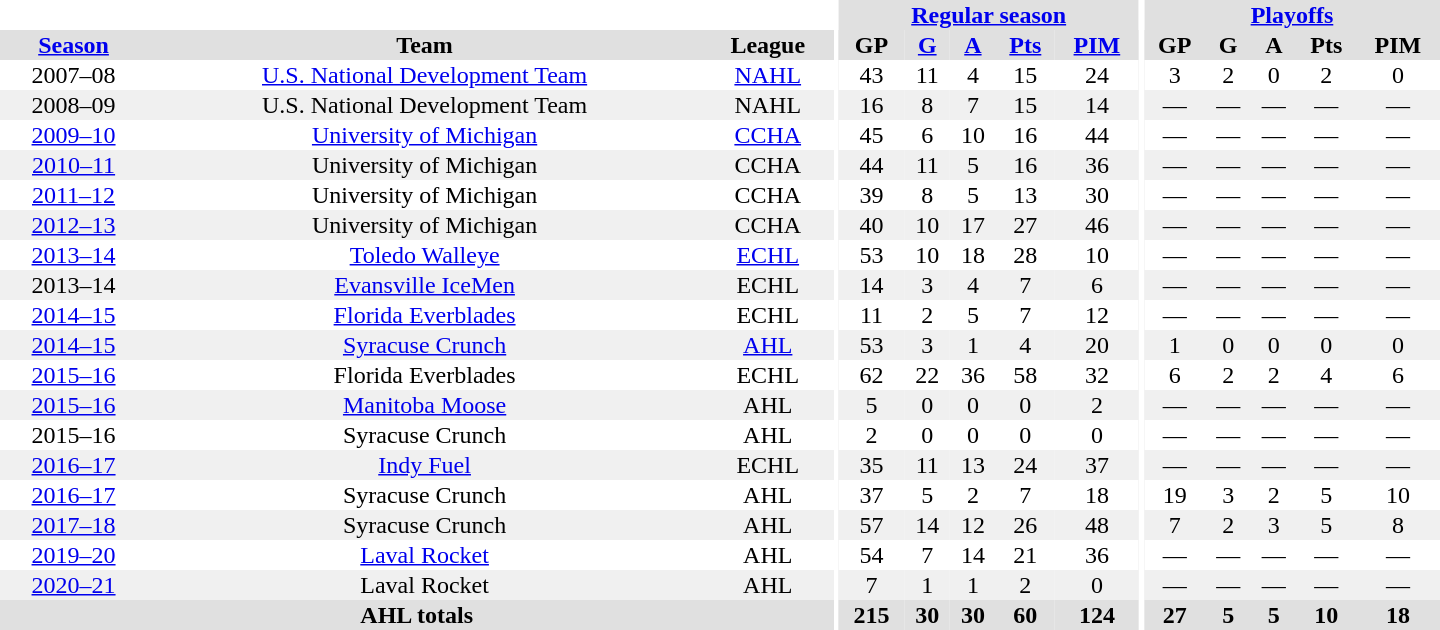<table border="0" cellpadding="1" cellspacing="0" style="text-align:center; width:60em">
<tr bgcolor="#e0e0e0">
<th colspan="3" bgcolor="#ffffff"></th>
<th rowspan="99" bgcolor="#ffffff"></th>
<th colspan="5"><a href='#'>Regular season</a></th>
<th rowspan="99" bgcolor="#ffffff"></th>
<th colspan="5"><a href='#'>Playoffs</a></th>
</tr>
<tr bgcolor="#e0e0e0">
<th><a href='#'>Season</a></th>
<th>Team</th>
<th>League</th>
<th>GP</th>
<th><a href='#'>G</a></th>
<th><a href='#'>A</a></th>
<th><a href='#'>Pts</a></th>
<th><a href='#'>PIM</a></th>
<th>GP</th>
<th>G</th>
<th>A</th>
<th>Pts</th>
<th>PIM</th>
</tr>
<tr>
<td>2007–08</td>
<td><a href='#'>U.S. National Development Team</a></td>
<td><a href='#'>NAHL</a></td>
<td>43</td>
<td>11</td>
<td>4</td>
<td>15</td>
<td>24</td>
<td>3</td>
<td>2</td>
<td>0</td>
<td>2</td>
<td>0</td>
</tr>
<tr bgcolor="#f0f0f0">
<td>2008–09</td>
<td>U.S. National Development Team</td>
<td>NAHL</td>
<td>16</td>
<td>8</td>
<td>7</td>
<td>15</td>
<td>14</td>
<td>—</td>
<td>—</td>
<td>—</td>
<td>—</td>
<td>—</td>
</tr>
<tr>
<td><a href='#'>2009–10</a></td>
<td><a href='#'>University of Michigan</a></td>
<td><a href='#'>CCHA</a></td>
<td>45</td>
<td>6</td>
<td>10</td>
<td>16</td>
<td>44</td>
<td>—</td>
<td>—</td>
<td>—</td>
<td>—</td>
<td>—</td>
</tr>
<tr bgcolor="#f0f0f0">
<td><a href='#'>2010–11</a></td>
<td>University of Michigan</td>
<td>CCHA</td>
<td>44</td>
<td>11</td>
<td>5</td>
<td>16</td>
<td>36</td>
<td>—</td>
<td>—</td>
<td>—</td>
<td>—</td>
<td>—</td>
</tr>
<tr>
<td><a href='#'>2011–12</a></td>
<td>University of Michigan</td>
<td>CCHA</td>
<td>39</td>
<td>8</td>
<td>5</td>
<td>13</td>
<td>30</td>
<td>—</td>
<td>—</td>
<td>—</td>
<td>—</td>
<td>—</td>
</tr>
<tr bgcolor="#f0f0f0">
<td><a href='#'>2012–13</a></td>
<td>University of Michigan</td>
<td>CCHA</td>
<td>40</td>
<td>10</td>
<td>17</td>
<td>27</td>
<td>46</td>
<td>—</td>
<td>—</td>
<td>—</td>
<td>—</td>
<td>—</td>
</tr>
<tr>
<td><a href='#'>2013–14</a></td>
<td><a href='#'>Toledo Walleye</a></td>
<td><a href='#'>ECHL</a></td>
<td>53</td>
<td>10</td>
<td>18</td>
<td>28</td>
<td>10</td>
<td>—</td>
<td>—</td>
<td>—</td>
<td>—</td>
<td>—</td>
</tr>
<tr bgcolor="#f0f0f0">
<td>2013–14</td>
<td><a href='#'>Evansville IceMen</a></td>
<td>ECHL</td>
<td>14</td>
<td>3</td>
<td>4</td>
<td>7</td>
<td>6</td>
<td>—</td>
<td>—</td>
<td>—</td>
<td>—</td>
<td>—</td>
</tr>
<tr>
<td><a href='#'>2014–15</a></td>
<td><a href='#'>Florida Everblades</a></td>
<td>ECHL</td>
<td>11</td>
<td>2</td>
<td>5</td>
<td>7</td>
<td>12</td>
<td>—</td>
<td>—</td>
<td>—</td>
<td>—</td>
<td>—</td>
</tr>
<tr bgcolor="#f0f0f0">
<td><a href='#'>2014–15</a></td>
<td><a href='#'>Syracuse Crunch</a></td>
<td><a href='#'>AHL</a></td>
<td>53</td>
<td>3</td>
<td>1</td>
<td>4</td>
<td>20</td>
<td>1</td>
<td>0</td>
<td>0</td>
<td>0</td>
<td>0</td>
</tr>
<tr>
<td><a href='#'>2015–16</a></td>
<td>Florida Everblades</td>
<td>ECHL</td>
<td>62</td>
<td>22</td>
<td>36</td>
<td>58</td>
<td>32</td>
<td>6</td>
<td>2</td>
<td>2</td>
<td>4</td>
<td>6</td>
</tr>
<tr bgcolor="#f0f0f0">
<td><a href='#'>2015–16</a></td>
<td><a href='#'>Manitoba Moose</a></td>
<td>AHL</td>
<td>5</td>
<td>0</td>
<td>0</td>
<td>0</td>
<td>2</td>
<td>—</td>
<td>—</td>
<td>—</td>
<td>—</td>
<td>—</td>
</tr>
<tr>
<td>2015–16</td>
<td>Syracuse Crunch</td>
<td>AHL</td>
<td>2</td>
<td>0</td>
<td>0</td>
<td>0</td>
<td>0</td>
<td>—</td>
<td>—</td>
<td>—</td>
<td>—</td>
<td>—</td>
</tr>
<tr bgcolor="#f0f0f0">
<td><a href='#'>2016–17</a></td>
<td><a href='#'>Indy Fuel</a></td>
<td>ECHL</td>
<td>35</td>
<td>11</td>
<td>13</td>
<td>24</td>
<td>37</td>
<td>—</td>
<td>—</td>
<td>—</td>
<td>—</td>
<td>—</td>
</tr>
<tr>
<td><a href='#'>2016–17</a></td>
<td>Syracuse Crunch</td>
<td>AHL</td>
<td>37</td>
<td>5</td>
<td>2</td>
<td>7</td>
<td>18</td>
<td>19</td>
<td>3</td>
<td>2</td>
<td>5</td>
<td>10</td>
</tr>
<tr bgcolor="#f0f0f0">
<td><a href='#'>2017–18</a></td>
<td>Syracuse Crunch</td>
<td>AHL</td>
<td>57</td>
<td>14</td>
<td>12</td>
<td>26</td>
<td>48</td>
<td>7</td>
<td>2</td>
<td>3</td>
<td>5</td>
<td>8</td>
</tr>
<tr>
<td><a href='#'>2019–20</a></td>
<td><a href='#'>Laval Rocket</a></td>
<td>AHL</td>
<td>54</td>
<td>7</td>
<td>14</td>
<td>21</td>
<td>36</td>
<td>—</td>
<td>—</td>
<td>—</td>
<td>—</td>
<td>—</td>
</tr>
<tr bgcolor="#f0f0f0">
<td><a href='#'>2020–21</a></td>
<td>Laval Rocket</td>
<td>AHL</td>
<td>7</td>
<td>1</td>
<td>1</td>
<td>2</td>
<td>0</td>
<td>—</td>
<td>—</td>
<td>—</td>
<td>—</td>
<td>—</td>
</tr>
<tr>
</tr>
<tr bgcolor="#e0e0e0">
<th colspan="3">AHL totals</th>
<th>215</th>
<th>30</th>
<th>30</th>
<th>60</th>
<th>124</th>
<th>27</th>
<th>5</th>
<th>5</th>
<th>10</th>
<th>18</th>
</tr>
</table>
